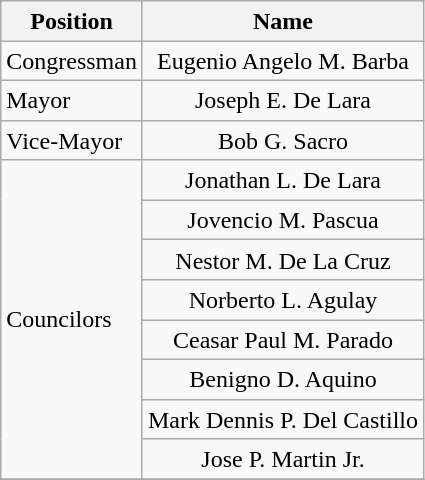<table class="wikitable" style="line-height:1.20em; font-size:100%;">
<tr>
<th>Position</th>
<th>Name</th>
</tr>
<tr>
<td>Congressman</td>
<td style="text-align:center;">Eugenio Angelo M. Barba</td>
</tr>
<tr>
<td>Mayor</td>
<td style="text-align:center;">Joseph E. De Lara</td>
</tr>
<tr>
<td>Vice-Mayor</td>
<td style="text-align:center;">Bob G. Sacro</td>
</tr>
<tr>
<td rowspan=8>Councilors</td>
<td style="text-align:center;">Jonathan L. De Lara</td>
</tr>
<tr>
<td style="text-align:center;">Jovencio M. Pascua</td>
</tr>
<tr>
<td style="text-align:center;">Nestor M. De La Cruz</td>
</tr>
<tr>
<td style="text-align:center;">Norberto L. Agulay</td>
</tr>
<tr>
<td style="text-align:center;">Ceasar Paul M. Parado</td>
</tr>
<tr>
<td style="text-align:center;">Benigno D. Aquino</td>
</tr>
<tr>
<td style="text-align:center;">Mark Dennis P. Del Castillo</td>
</tr>
<tr>
<td style="text-align:center;">Jose P. Martin Jr.</td>
</tr>
<tr>
</tr>
</table>
